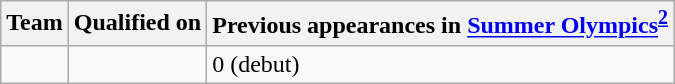<table class="wikitable sortable">
<tr>
<th>Team</th>
<th>Qualified on</th>
<th data-sort-type="number">Previous appearances in <a href='#'>Summer Olympics</a><sup><strong><a href='#'>2</a></strong></sup></th>
</tr>
<tr>
<td></td>
<td></td>
<td>0 (debut)</td>
</tr>
</table>
